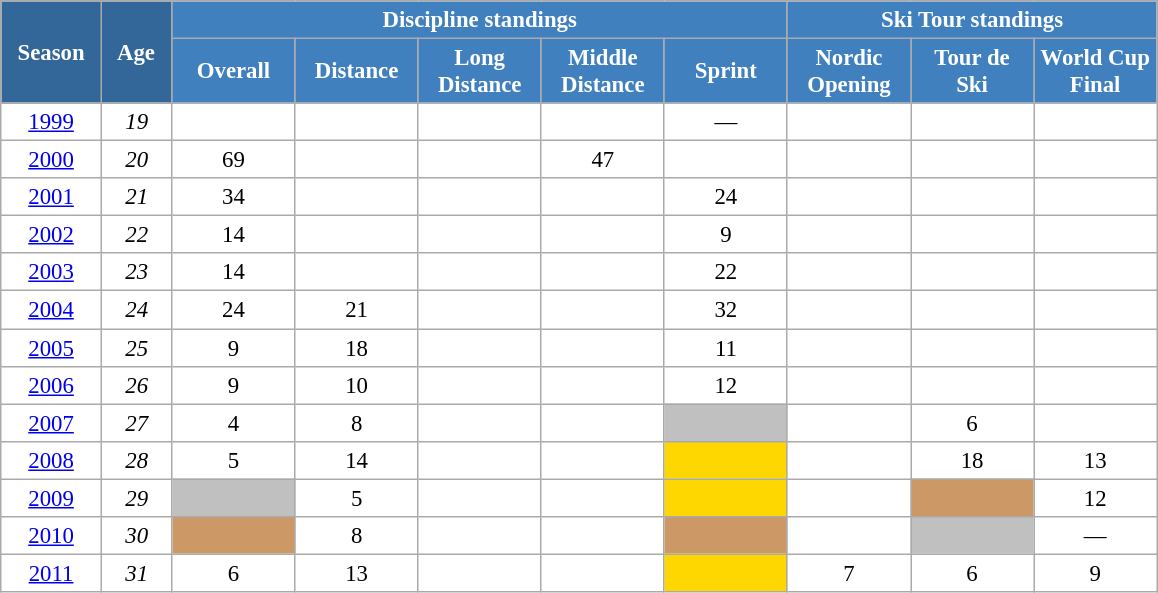<table class="wikitable" style="font-size:95%; text-align:center; border:grey solid 1px; border-collapse:collapse; background:#ffffff;">
<tr>
<th style="background-color:#369; color:white; width:60px;" rowspan="2"> Season </th>
<th style="background-color:#369; color:white; width:40px;" rowspan="2"> Age </th>
<th style="background-color:#4180be; color:white;" colspan="5">Discipline standings</th>
<th style="background-color:#4180be; color:white;" colspan="3">Ski Tour standings</th>
</tr>
<tr>
<th style="background-color:#4180be; color:white; width:75px;">Overall</th>
<th style="background-color:#4180be; color:white; width:75px;">Distance</th>
<th style="background-color:#4180be; color:white; width:75px;">Long Distance</th>
<th style="background-color:#4180be; color:white; width:75px;">Middle Distance</th>
<th style="background-color:#4180be; color:white; width:75px;">Sprint</th>
<th style="background-color:#4180be; color:white; width:75px;">Nordic<br>Opening</th>
<th style="background-color:#4180be; color:white; width:75px;">Tour de<br>Ski</th>
<th style="background-color:#4180be; color:white; width:75px;">World Cup<br>Final</th>
</tr>
<tr>
<td><a href='#'>1999</a></td>
<td><em>19</em></td>
<td></td>
<td></td>
<td></td>
<td></td>
<td>—</td>
<td></td>
<td></td>
<td></td>
</tr>
<tr>
<td><a href='#'>2000</a></td>
<td><em>20</em></td>
<td>69</td>
<td></td>
<td></td>
<td>47</td>
<td></td>
<td></td>
<td></td>
<td></td>
</tr>
<tr>
<td><a href='#'>2001</a></td>
<td><em>21</em></td>
<td>34</td>
<td></td>
<td></td>
<td></td>
<td>24</td>
<td></td>
<td></td>
<td></td>
</tr>
<tr>
<td><a href='#'>2002</a></td>
<td><em>22</em></td>
<td>14</td>
<td></td>
<td></td>
<td></td>
<td>9</td>
<td></td>
<td></td>
<td></td>
</tr>
<tr>
<td><a href='#'>2003</a></td>
<td><em>23</em></td>
<td>14</td>
<td></td>
<td></td>
<td></td>
<td>22</td>
<td></td>
<td></td>
<td></td>
</tr>
<tr>
<td><a href='#'>2004</a></td>
<td><em>24</em></td>
<td>24</td>
<td>21</td>
<td></td>
<td></td>
<td>32</td>
<td></td>
<td></td>
<td></td>
</tr>
<tr>
<td><a href='#'>2005</a></td>
<td><em>25</em></td>
<td>9</td>
<td>18</td>
<td></td>
<td></td>
<td>11</td>
<td></td>
<td></td>
<td></td>
</tr>
<tr>
<td><a href='#'>2006</a></td>
<td><em>26</em></td>
<td>9</td>
<td>10</td>
<td></td>
<td></td>
<td>12</td>
<td></td>
<td></td>
<td></td>
</tr>
<tr>
<td><a href='#'>2007</a></td>
<td><em>27</em></td>
<td>4</td>
<td>8</td>
<td></td>
<td></td>
<td style="background:silver;"></td>
<td></td>
<td>6</td>
<td></td>
</tr>
<tr>
<td><a href='#'>2008</a></td>
<td><em>28</em></td>
<td>5</td>
<td>14</td>
<td></td>
<td></td>
<td style="background:gold;"></td>
<td></td>
<td>18</td>
<td>13</td>
</tr>
<tr>
<td><a href='#'>2009</a></td>
<td><em>29</em></td>
<td style="background:silver;"></td>
<td>5</td>
<td></td>
<td></td>
<td style="background:gold;"></td>
<td></td>
<td style="background:#c96;"></td>
<td>12</td>
</tr>
<tr>
<td><a href='#'>2010</a></td>
<td><em>30</em></td>
<td style="background:#c96;"></td>
<td>8</td>
<td></td>
<td></td>
<td style="background:#c96;"></td>
<td></td>
<td style="background:silver;"></td>
<td>—</td>
</tr>
<tr>
<td><a href='#'>2011</a></td>
<td><em>31</em></td>
<td>6</td>
<td>13</td>
<td></td>
<td></td>
<td style="background:gold;"></td>
<td>7</td>
<td>6</td>
<td>9</td>
</tr>
</table>
